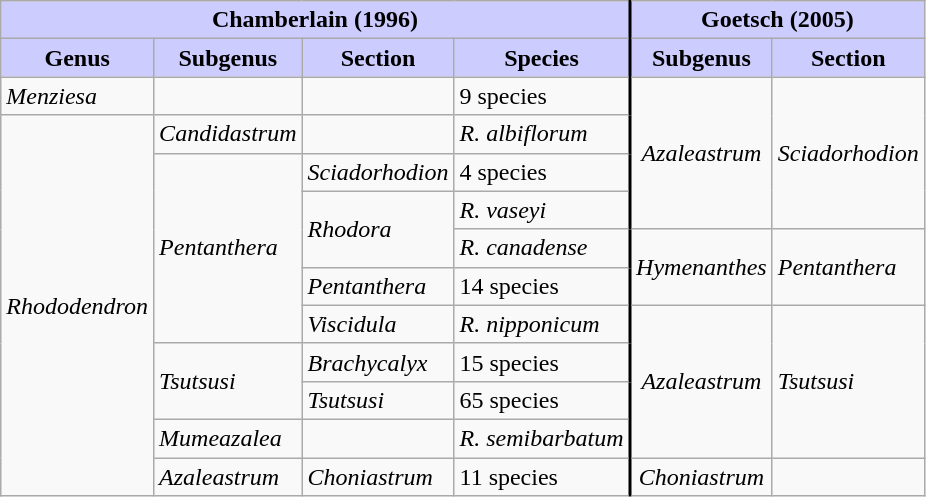<table class="wikitable" style="width:500px;">
<tr>
<th style="border-right:solid black 2px; background: #ccf" colspan=4>Chamberlain (1996)</th>
<th style="background: #ccf" colspan=2>Goetsch (2005)</th>
</tr>
<tr>
<th style="background:#ccf">Genus</th>
<th style="background:#ccf">Subgenus</th>
<th style="background:#ccf">Section</th>
<th style="border-right:solid black 2px; background:#ccf">Species</th>
<th style="background:#ccf">Subgenus</th>
<th style="background:#ccf">Section</th>
</tr>
<tr>
<td><em>Menziesa</em></td>
<td></td>
<td></td>
<td style="border-right:solid black 2px">9 species</td>
<td style="text-align:center;" rowspan=4><em>Azaleastrum</em><br><strong></strong></td>
<td rowspan=4><em>Sciadorhodion</em></td>
</tr>
<tr>
<td rowspan=10><em>Rhododendron</em></td>
<td><em>Candidastrum</em></td>
<td></td>
<td style="border-right:solid black 2px"><em>R. albiflorum</em></td>
</tr>
<tr>
<td rowspan=5><em>Pentanthera</em></td>
<td><em>Sciadorhodion</em></td>
<td style="border-right:solid black 2px">4 species</td>
</tr>
<tr>
<td rowspan=2><em>Rhodora</em></td>
<td style="border-right:solid black 2px"><em>R. vaseyi</em></td>
</tr>
<tr>
<td style="border-right:solid black 2px"><em>R. canadense</em></td>
<td style="text-align:center;" rowspan=2><em>Hymenanthes</em><br><strong></strong></td>
<td rowspan=2><em>Pentanthera</em></td>
</tr>
<tr>
<td><em>Pentanthera</em></td>
<td style="border-right:solid black 2px">14 species</td>
</tr>
<tr>
<td><em>Viscidula</em></td>
<td style="border-right:solid black 2px"><em>R. nipponicum</em></td>
<td style="text-align:center;" rowspan=4><em>Azaleastrum</em><br><strong></strong></td>
<td rowspan=4><em>Tsutsusi</em></td>
</tr>
<tr>
<td rowspan=2><em>Tsutsusi</em></td>
<td><em>Brachycalyx</em></td>
<td style="border-right:solid black 2px">15 species</td>
</tr>
<tr>
<td><em>Tsutsusi</em></td>
<td style="border-right:solid black 2px">65 species</td>
</tr>
<tr>
<td><em>Mumeazalea</em></td>
<td></td>
<td style="border-right:solid black 2px"><em>R. semibarbatum</em></td>
</tr>
<tr>
<td><em>Azaleastrum</em></td>
<td><em>Choniastrum</em></td>
<td style="border-right:solid black 2px">11 species</td>
<td style="text-align:center;"><em>Choniastrum</em><br><strong></strong></td>
</tr>
</table>
